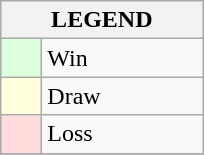<table class="wikitable" border="1">
<tr>
<th colspan="2">LEGEND</th>
</tr>
<tr>
<td style="background:#ddffdd;" width=20> </td>
<td width=100>Win</td>
</tr>
<tr>
<td style="background:#ffffdd"  width=20> </td>
<td width=100>Draw</td>
</tr>
<tr>
<td style="background:#ffdddd;" width=20> </td>
<td width=100>Loss</td>
</tr>
<tr>
</tr>
</table>
